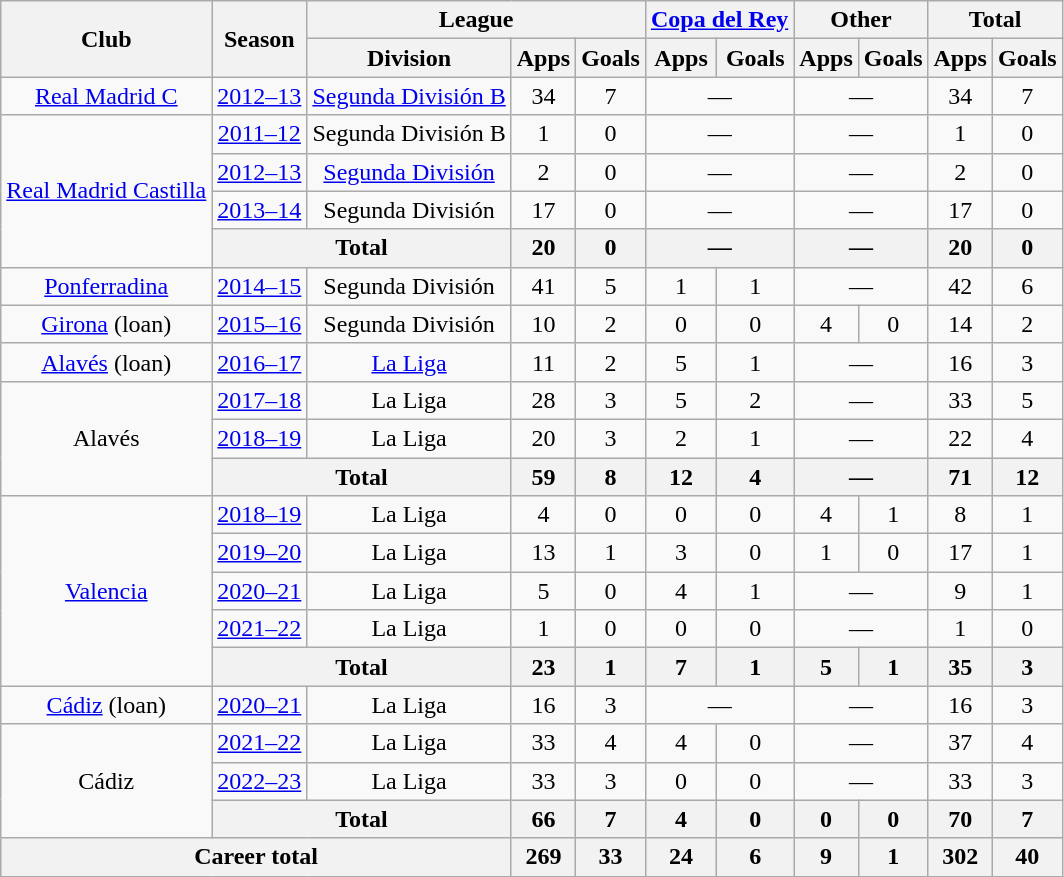<table class="wikitable" style="text-align:center">
<tr>
<th rowspan="2">Club</th>
<th rowspan="2">Season</th>
<th colspan="3">League</th>
<th colspan="2"><a href='#'>Copa del Rey</a></th>
<th colspan="2">Other</th>
<th colspan="2">Total</th>
</tr>
<tr>
<th>Division</th>
<th>Apps</th>
<th>Goals</th>
<th>Apps</th>
<th>Goals</th>
<th>Apps</th>
<th>Goals</th>
<th>Apps</th>
<th>Goals</th>
</tr>
<tr>
<td><a href='#'>Real Madrid C</a></td>
<td><a href='#'>2012–13</a></td>
<td><a href='#'>Segunda División B</a></td>
<td>34</td>
<td>7</td>
<td colspan="2">—</td>
<td colspan="2">—</td>
<td>34</td>
<td>7</td>
</tr>
<tr>
<td rowspan="4"><a href='#'>Real Madrid Castilla</a></td>
<td><a href='#'>2011–12</a></td>
<td>Segunda División B</td>
<td>1</td>
<td>0</td>
<td colspan="2">—</td>
<td colspan="2">—</td>
<td>1</td>
<td>0</td>
</tr>
<tr>
<td><a href='#'>2012–13</a></td>
<td><a href='#'>Segunda División</a></td>
<td>2</td>
<td>0</td>
<td colspan="2">—</td>
<td colspan="2">—</td>
<td>2</td>
<td>0</td>
</tr>
<tr>
<td><a href='#'>2013–14</a></td>
<td>Segunda División</td>
<td>17</td>
<td>0</td>
<td colspan="2">—</td>
<td colspan="2">—</td>
<td>17</td>
<td>0</td>
</tr>
<tr>
<th colspan="2">Total</th>
<th>20</th>
<th>0</th>
<th colspan="2">—</th>
<th colspan="2">—</th>
<th>20</th>
<th>0</th>
</tr>
<tr>
<td><a href='#'>Ponferradina</a></td>
<td><a href='#'>2014–15</a></td>
<td>Segunda División</td>
<td>41</td>
<td>5</td>
<td>1</td>
<td>1</td>
<td colspan="2">—</td>
<td>42</td>
<td>6</td>
</tr>
<tr>
<td><a href='#'>Girona</a> (loan)</td>
<td><a href='#'>2015–16</a></td>
<td>Segunda División</td>
<td>10</td>
<td>2</td>
<td>0</td>
<td>0</td>
<td>4</td>
<td>0</td>
<td>14</td>
<td>2</td>
</tr>
<tr>
<td><a href='#'>Alavés</a> (loan)</td>
<td><a href='#'>2016–17</a></td>
<td><a href='#'>La Liga</a></td>
<td>11</td>
<td>2</td>
<td>5</td>
<td>1</td>
<td colspan="2">—</td>
<td>16</td>
<td>3</td>
</tr>
<tr>
<td rowspan="3">Alavés</td>
<td><a href='#'>2017–18</a></td>
<td>La Liga</td>
<td>28</td>
<td>3</td>
<td>5</td>
<td>2</td>
<td colspan="2">—</td>
<td>33</td>
<td>5</td>
</tr>
<tr>
<td><a href='#'>2018–19</a></td>
<td>La Liga</td>
<td>20</td>
<td>3</td>
<td>2</td>
<td>1</td>
<td colspan="2">—</td>
<td>22</td>
<td>4</td>
</tr>
<tr>
<th colspan="2">Total</th>
<th>59</th>
<th>8</th>
<th>12</th>
<th>4</th>
<th colspan="2">—</th>
<th>71</th>
<th>12</th>
</tr>
<tr>
<td rowspan="5"><a href='#'>Valencia</a></td>
<td><a href='#'>2018–19</a></td>
<td>La Liga</td>
<td>4</td>
<td>0</td>
<td>0</td>
<td>0</td>
<td>4</td>
<td>1</td>
<td>8</td>
<td>1</td>
</tr>
<tr>
<td><a href='#'>2019–20</a></td>
<td>La Liga</td>
<td>13</td>
<td>1</td>
<td>3</td>
<td>0</td>
<td>1</td>
<td>0</td>
<td>17</td>
<td>1</td>
</tr>
<tr>
<td><a href='#'>2020–21</a></td>
<td>La Liga</td>
<td>5</td>
<td>0</td>
<td>4</td>
<td>1</td>
<td colspan="2">—</td>
<td>9</td>
<td>1</td>
</tr>
<tr>
<td><a href='#'>2021–22</a></td>
<td>La Liga</td>
<td>1</td>
<td>0</td>
<td>0</td>
<td>0</td>
<td colspan="2">—</td>
<td>1</td>
<td>0</td>
</tr>
<tr>
<th colspan="2">Total</th>
<th>23</th>
<th>1</th>
<th>7</th>
<th>1</th>
<th>5</th>
<th>1</th>
<th>35</th>
<th>3</th>
</tr>
<tr>
<td><a href='#'>Cádiz</a> (loan)</td>
<td><a href='#'>2020–21</a></td>
<td>La Liga</td>
<td>16</td>
<td>3</td>
<td colspan="2">—</td>
<td colspan="2">—</td>
<td>16</td>
<td>3</td>
</tr>
<tr>
<td rowspan="3">Cádiz</td>
<td><a href='#'>2021–22</a></td>
<td>La Liga</td>
<td>33</td>
<td>4</td>
<td>4</td>
<td>0</td>
<td colspan="2">—</td>
<td>37</td>
<td>4</td>
</tr>
<tr>
<td><a href='#'>2022–23</a></td>
<td>La Liga</td>
<td>33</td>
<td>3</td>
<td>0</td>
<td>0</td>
<td colspan="2">—</td>
<td>33</td>
<td>3</td>
</tr>
<tr>
<th colspan="2">Total</th>
<th>66</th>
<th>7</th>
<th>4</th>
<th>0</th>
<th>0</th>
<th>0</th>
<th>70</th>
<th>7</th>
</tr>
<tr>
<th colspan="3">Career total</th>
<th>269</th>
<th>33</th>
<th>24</th>
<th>6</th>
<th>9</th>
<th>1</th>
<th>302</th>
<th>40</th>
</tr>
</table>
